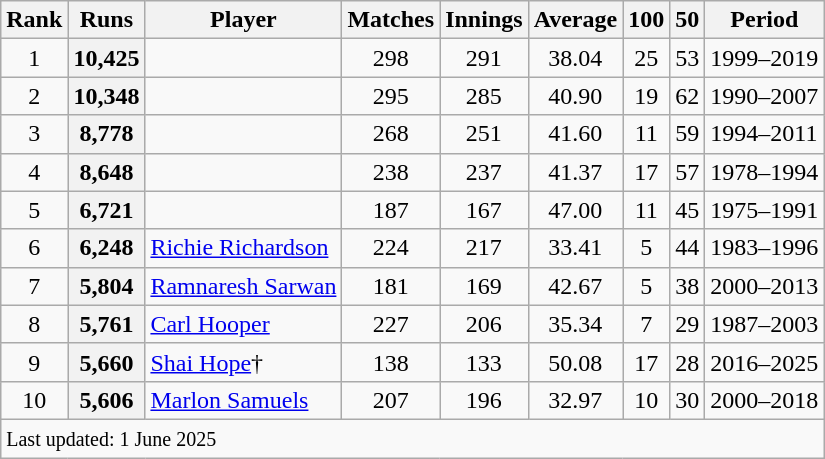<table class="wikitable plainrowheaders sortable">
<tr>
<th scope=col>Rank</th>
<th scope=col>Runs</th>
<th scope=col>Player</th>
<th scope=col>Matches</th>
<th scope=col>Innings</th>
<th scope=col>Average</th>
<th scope=col>100</th>
<th scope=col>50</th>
<th scope=col>Period</th>
</tr>
<tr>
<td align=center>1</td>
<th scope=row style=text-align:center;>10,425</th>
<td></td>
<td align=center>298</td>
<td align=center>291</td>
<td align=center>38.04</td>
<td align=center>25</td>
<td align=center>53</td>
<td>1999–2019</td>
</tr>
<tr>
<td align=center>2</td>
<th scope=row style=text-align:center;>10,348</th>
<td></td>
<td align=center>295</td>
<td align=center>285</td>
<td align=center>40.90</td>
<td align=center>19</td>
<td align=center>62</td>
<td>1990–2007</td>
</tr>
<tr>
<td align=center>3</td>
<th scope=row style=text-align:center;>8,778</th>
<td></td>
<td align=center>268</td>
<td align=center>251</td>
<td align=center>41.60</td>
<td align=center>11</td>
<td align=center>59</td>
<td>1994–2011</td>
</tr>
<tr>
<td align=center>4</td>
<th scope=row style=text-align:center;>8,648</th>
<td></td>
<td align=center>238</td>
<td align=center>237</td>
<td align=center>41.37</td>
<td align=center>17</td>
<td align=center>57</td>
<td>1978–1994</td>
</tr>
<tr>
<td align=center>5</td>
<th scope=row style=text-align:center;>6,721</th>
<td></td>
<td align=center>187</td>
<td align=center>167</td>
<td align=center>47.00</td>
<td align=center>11</td>
<td align=center>45</td>
<td>1975–1991</td>
</tr>
<tr>
<td align=center>6</td>
<th scope=row style=text-align:center;>6,248</th>
<td><a href='#'>Richie Richardson</a></td>
<td align=center>224</td>
<td align=center>217</td>
<td align=center>33.41</td>
<td align=center>5</td>
<td align=center>44</td>
<td>1983–1996</td>
</tr>
<tr>
<td align=center>7</td>
<th scope=row style=text-align:center;>5,804</th>
<td><a href='#'>Ramnaresh Sarwan</a></td>
<td align=center>181</td>
<td align=center>169</td>
<td align=center>42.67</td>
<td align=center>5</td>
<td align=center>38</td>
<td>2000–2013</td>
</tr>
<tr>
<td align=center>8</td>
<th scope=row style=text-align:center;>5,761</th>
<td><a href='#'>Carl Hooper</a></td>
<td align=center>227</td>
<td align=center>206</td>
<td align=center>35.34</td>
<td align=center>7</td>
<td align=center>29</td>
<td>1987–2003</td>
</tr>
<tr>
<td align="center">9</td>
<th scope="row" style="text-align:center;">5,660</th>
<td><a href='#'>Shai Hope</a>†</td>
<td align="center">138</td>
<td align="center">133</td>
<td align="center">50.08</td>
<td align="center">17</td>
<td align="center">28</td>
<td>2016–2025</td>
</tr>
<tr>
<td align="center">10</td>
<th scope="row" style="text-align:center;">5,606</th>
<td><a href='#'>Marlon Samuels</a></td>
<td align="center">207</td>
<td align="center">196</td>
<td align="center">32.97</td>
<td align="center">10</td>
<td align="center">30</td>
<td>2000–2018</td>
</tr>
<tr class=sortbottom>
<td colspan=9><small>Last updated: 1 June 2025</small></td>
</tr>
</table>
